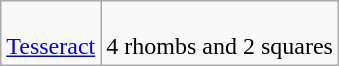<table class=wikitable>
<tr align=center valign=top>
<td><br><a href='#'>Tesseract</a></td>
<td><br>4 rhombs and 2 squares</td>
</tr>
</table>
